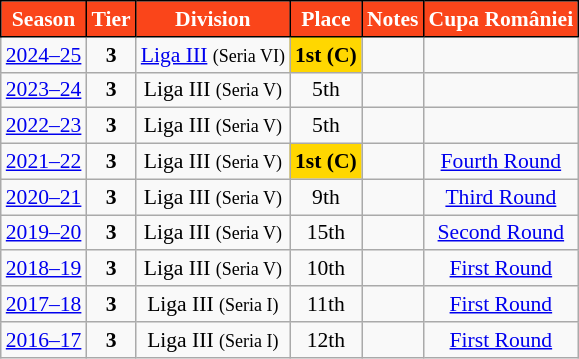<table class="wikitable" style="text-align:center; font-size:90%">
<tr>
<th style="background:#fa451a;color:#FFFFFF;border:1px solid #000000">Season</th>
<th style="background:#fa451a;color:#FFFFFF;border:1px solid #000000">Tier</th>
<th style="background:#fa451a;color:#FFFFFF;border:1px solid #000000">Division</th>
<th style="background:#fa451a;color:#FFFFFF;border:1px solid #000000">Place</th>
<th style="background:#fa451a;color:#FFFFFF;border:1px solid #000000">Notes</th>
<th style="background:#fa451a;color:#FFFFFF;border:1px solid #000000">Cupa României</th>
</tr>
<tr>
<td><a href='#'>2024–25</a></td>
<td><strong>3</strong></td>
<td><a href='#'>Liga III</a> <small>(Seria VI)</small></td>
<td align=center bgcolor=gold><strong>1st (C)</strong></td>
<td></td>
<td></td>
</tr>
<tr>
<td><a href='#'>2023–24</a></td>
<td><strong>3</strong></td>
<td>Liga III <small>(Seria V)</small></td>
<td>5th</td>
<td></td>
<td></td>
</tr>
<tr>
<td><a href='#'>2022–23</a></td>
<td><strong>3</strong></td>
<td>Liga III <small>(Seria V)</small></td>
<td>5th</td>
<td></td>
<td></td>
</tr>
<tr>
<td><a href='#'>2021–22</a></td>
<td><strong>3</strong></td>
<td>Liga III <small>(Seria V)</small></td>
<td align=center bgcolor=gold><strong>1st (C)</strong></td>
<td></td>
<td><a href='#'>Fourth Round</a></td>
</tr>
<tr>
<td><a href='#'>2020–21</a></td>
<td><strong>3</strong></td>
<td>Liga III <small>(Seria V)</small></td>
<td>9th</td>
<td></td>
<td><a href='#'>Third Round</a></td>
</tr>
<tr>
<td><a href='#'>2019–20</a></td>
<td><strong>3</strong></td>
<td>Liga III <small>(Seria V)</small></td>
<td>15th</td>
<td></td>
<td><a href='#'>Second Round</a></td>
</tr>
<tr>
<td><a href='#'>2018–19</a></td>
<td><strong>3</strong></td>
<td>Liga III <small>(Seria V)</small></td>
<td>10th</td>
<td></td>
<td><a href='#'>First Round</a></td>
</tr>
<tr>
<td><a href='#'>2017–18</a></td>
<td><strong>3</strong></td>
<td>Liga III <small>(Seria I)</small></td>
<td>11th</td>
<td></td>
<td><a href='#'>First Round</a></td>
</tr>
<tr>
<td><a href='#'>2016–17</a></td>
<td><strong>3</strong></td>
<td>Liga III <small>(Seria I)</small></td>
<td>12th</td>
<td></td>
<td><a href='#'>First Round</a></td>
</tr>
</table>
